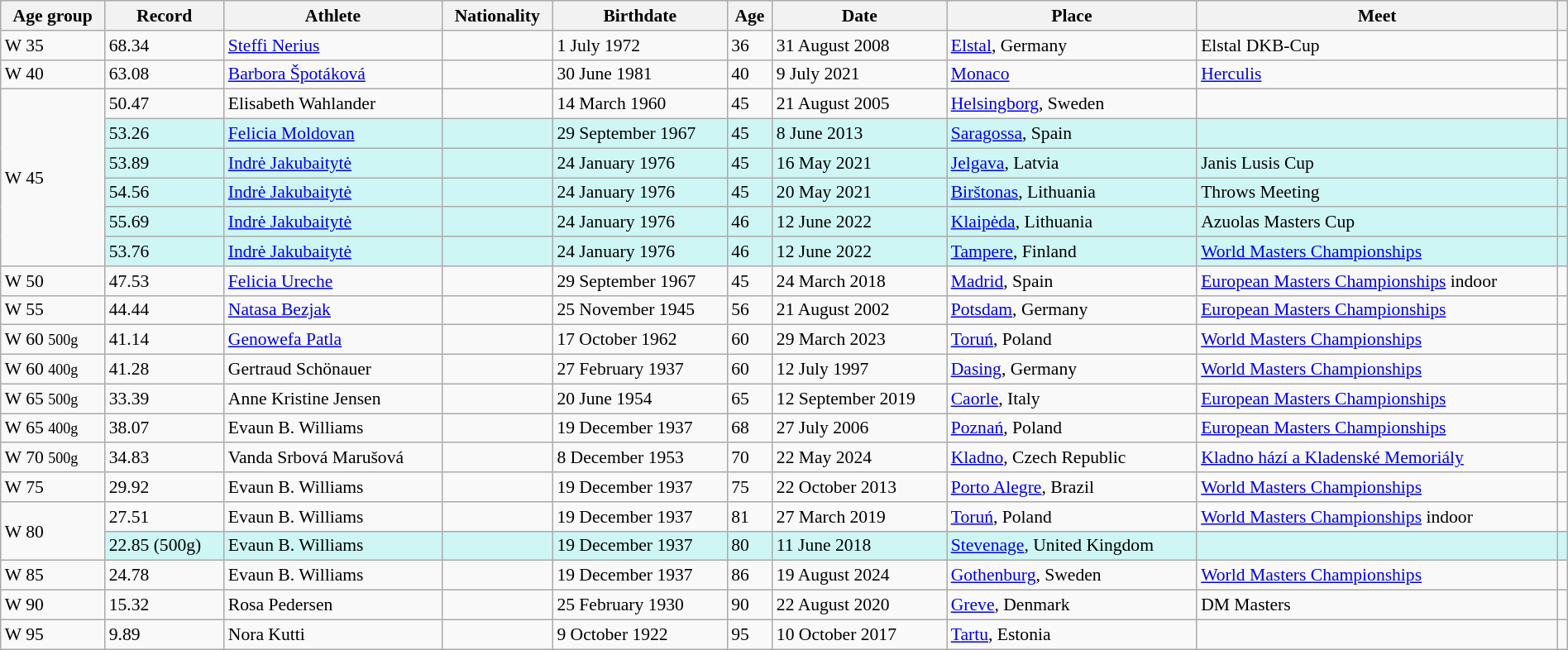<table class="wikitable" style="font-size:90%; width: 100%;">
<tr>
<th>Age group</th>
<th>Record</th>
<th>Athlete</th>
<th>Nationality</th>
<th>Birthdate</th>
<th>Age</th>
<th>Date</th>
<th>Place</th>
<th>Meet</th>
<th></th>
</tr>
<tr>
<td>W 35</td>
<td>68.34</td>
<td><a href='#'>Steffi Nerius</a></td>
<td></td>
<td>1 July 1972</td>
<td>36</td>
<td>31 August 2008</td>
<td><a href='#'>Elstal</a>, Germany</td>
<td>Elstal DKB-Cup</td>
<td></td>
</tr>
<tr>
<td>W 40</td>
<td>63.08</td>
<td><a href='#'>Barbora Špotáková</a></td>
<td></td>
<td>30 June 1981</td>
<td>40</td>
<td>9 July 2021</td>
<td><a href='#'>Monaco</a></td>
<td><a href='#'>Herculis</a></td>
<td></td>
</tr>
<tr>
<td rowspan=6>W 45</td>
<td>50.47</td>
<td>Elisabeth Wahlander</td>
<td></td>
<td>14 March 1960</td>
<td>45</td>
<td>21 August 2005</td>
<td><a href='#'>Helsingborg</a>, Sweden</td>
<td></td>
<td></td>
</tr>
<tr style="background:#cef6f5;">
<td>53.26</td>
<td><a href='#'>Felicia Moldovan</a></td>
<td></td>
<td>29 September 1967</td>
<td>45</td>
<td>8 June 2013</td>
<td><a href='#'>Saragossa</a>, Spain</td>
<td></td>
<td></td>
</tr>
<tr style="background:#cef6f5;">
<td>53.89</td>
<td><a href='#'>Indrė Jakubaitytė</a></td>
<td></td>
<td>24 January 1976</td>
<td>45</td>
<td>16 May 2021</td>
<td><a href='#'>Jelgava</a>, Latvia</td>
<td>Janis Lusis Cup</td>
<td></td>
</tr>
<tr style="background:#cef6f5;">
<td>54.56</td>
<td><a href='#'>Indrė Jakubaitytė</a></td>
<td></td>
<td>24 January 1976</td>
<td>45</td>
<td>20 May 2021</td>
<td><a href='#'>Birštonas</a>, Lithuania</td>
<td>Throws Meeting</td>
<td></td>
</tr>
<tr style="background:#cef6f5;">
<td>55.69</td>
<td><a href='#'>Indrė Jakubaitytė</a></td>
<td></td>
<td>24 January 1976</td>
<td>46</td>
<td>12 June 2022</td>
<td><a href='#'>Klaipėda</a>, Lithuania</td>
<td>Azuolas Masters Cup</td>
<td></td>
</tr>
<tr style="background:#cef6f5;">
<td>53.76</td>
<td><a href='#'>Indrė Jakubaitytė</a></td>
<td></td>
<td>24 January 1976</td>
<td>46</td>
<td>12 June 2022</td>
<td><a href='#'>Tampere</a>, Finland</td>
<td><a href='#'>World Masters Championships</a></td>
<td></td>
</tr>
<tr>
<td>W 50</td>
<td>47.53</td>
<td><a href='#'>Felicia Ureche</a></td>
<td></td>
<td>29 September 1967</td>
<td>45</td>
<td>24 March 2018</td>
<td><a href='#'>Madrid</a>, Spain</td>
<td><a href='#'>European Masters Championships</a> indoor</td>
<td></td>
</tr>
<tr>
<td>W 55</td>
<td>44.44</td>
<td><a href='#'>Natasa Bezjak</a></td>
<td></td>
<td>25 November 1945</td>
<td>56</td>
<td>21 August 2002</td>
<td><a href='#'>Potsdam</a>, Germany</td>
<td><a href='#'>European Masters Championships</a></td>
<td></td>
</tr>
<tr>
<td>W 60 <small>500g</small></td>
<td>41.14</td>
<td><a href='#'>Genowefa Patla</a></td>
<td></td>
<td>17 October 1962</td>
<td>60</td>
<td>29 March 2023</td>
<td><a href='#'>Toruń</a>, Poland</td>
<td><a href='#'>World Masters Championships</a></td>
<td></td>
</tr>
<tr>
<td>W 60 <small>400g</small></td>
<td>41.28</td>
<td>Gertraud Schönauer</td>
<td></td>
<td>27 February 1937</td>
<td>60</td>
<td>12 July 1997</td>
<td><a href='#'>Dasing</a>, Germany</td>
<td><a href='#'>World Masters Championships</a></td>
<td></td>
</tr>
<tr>
<td>W 65 <small>500g</small></td>
<td>33.39</td>
<td>Anne Kristine Jensen</td>
<td></td>
<td>20 June 1954</td>
<td>65</td>
<td>12 September 2019</td>
<td><a href='#'>Caorle</a>, Italy</td>
<td><a href='#'>European Masters Championships</a></td>
<td></td>
</tr>
<tr>
<td>W 65 <small>400g</small></td>
<td>38.07</td>
<td>Evaun B. Williams</td>
<td></td>
<td>19 December 1937</td>
<td>68</td>
<td>27 July 2006</td>
<td><a href='#'>Poznań</a>, Poland</td>
<td><a href='#'>European Masters Championships</a></td>
<td></td>
</tr>
<tr>
<td>W 70 <small>500g</small></td>
<td>34.83</td>
<td>Vanda Srbová Marušová</td>
<td></td>
<td>8 December 1953</td>
<td>70</td>
<td>22 May 2024</td>
<td><a href='#'>Kladno</a>, Czech Republic</td>
<td><a href='#'>Kladno hází a Kladenské Memoriály</a></td>
<td></td>
</tr>
<tr>
<td>W 75</td>
<td>29.92</td>
<td>Evaun B. Williams</td>
<td></td>
<td>19 December 1937</td>
<td>75</td>
<td>22 October 2013</td>
<td><a href='#'>Porto Alegre</a>, Brazil</td>
<td><a href='#'>World Masters Championships</a></td>
<td></td>
</tr>
<tr>
<td rowspan=2>W 80</td>
<td>27.51</td>
<td>Evaun B. Williams</td>
<td></td>
<td>19 December 1937</td>
<td>81</td>
<td>27 March 2019</td>
<td><a href='#'>Toruń</a>, Poland</td>
<td><a href='#'>World Masters Championships</a> indoor</td>
<td></td>
</tr>
<tr style="background:#cef6f5;">
<td>22.85 (500g)</td>
<td>Evaun B. Williams</td>
<td></td>
<td>19 December 1937</td>
<td>80</td>
<td>11 June 2018</td>
<td><a href='#'>Stevenage</a>, United Kingdom</td>
<td></td>
<td></td>
</tr>
<tr>
<td>W 85</td>
<td>24.78</td>
<td>Evaun B. Williams</td>
<td></td>
<td>19 December 1937</td>
<td>86</td>
<td>19 August 2024</td>
<td><a href='#'>Gothenburg</a>, Sweden</td>
<td><a href='#'>World Masters Championships</a></td>
<td></td>
</tr>
<tr>
<td>W 90</td>
<td>15.32</td>
<td>Rosa Pedersen</td>
<td></td>
<td>25 February 1930</td>
<td>90</td>
<td>22 August 2020</td>
<td><a href='#'>Greve</a>, Denmark</td>
<td>DM Masters</td>
<td></td>
</tr>
<tr>
<td>W 95</td>
<td>9.89</td>
<td>Nora Kutti</td>
<td></td>
<td>9 October 1922</td>
<td>95</td>
<td>10 October 2017</td>
<td><a href='#'>Tartu</a>, Estonia</td>
<td></td>
<td></td>
</tr>
</table>
